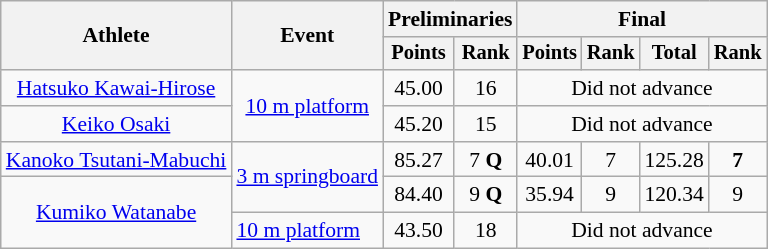<table class="wikitable" style="font-size:90%">
<tr>
<th rowspan="2">Athlete</th>
<th rowspan="2">Event</th>
<th colspan=2>Preliminaries</th>
<th colspan=4>Final</th>
</tr>
<tr style="font-size:95%">
<th>Points</th>
<th>Rank</th>
<th>Points</th>
<th>Rank</th>
<th>Total</th>
<th>Rank</th>
</tr>
<tr align=center>
<td rowspan=1><a href='#'>Hatsuko Kawai-Hirose</a></td>
<td rowspan=2><a href='#'>10 m platform</a></td>
<td align="center">45.00</td>
<td align="center">16</td>
<td align="center" colspan=4>Did not advance</td>
</tr>
<tr align=center>
<td rowspan=1><a href='#'>Keiko Osaki</a></td>
<td align="center">45.20</td>
<td align="center">15</td>
<td align="center" colspan=4>Did not advance</td>
</tr>
<tr align=center>
<td rowspan=1><a href='#'>Kanoko Tsutani-Mabuchi</a></td>
<td rowspan=2><a href='#'>3 m springboard</a></td>
<td align="center">85.27</td>
<td align="center">7 <strong>Q</strong></td>
<td align="center">40.01</td>
<td align="center">7</td>
<td align="center">125.28</td>
<td align="center"><strong>7</strong></td>
</tr>
<tr align=center>
<td rowspan=2><a href='#'>Kumiko Watanabe</a></td>
<td align="center">84.40</td>
<td align="center">9 <strong>Q</strong></td>
<td align="center">35.94</td>
<td align="center">9</td>
<td align="center">120.34</td>
<td align="center">9</td>
</tr>
<tr>
<td><a href='#'>10 m platform</a></td>
<td align="center">43.50</td>
<td align="center">18</td>
<td align="center" colspan=4>Did not advance</td>
</tr>
</table>
